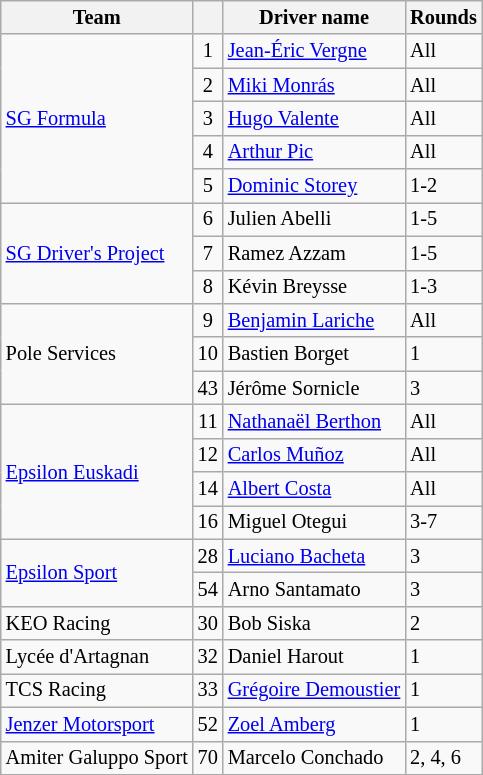<table class="wikitable" style="font-size: 85%;">
<tr>
<th>Team</th>
<th></th>
<th>Driver name</th>
<th>Rounds</th>
</tr>
<tr>
<td rowspan=5> <a href='#'>SG Formula</a></td>
<td align=center>1</td>
<td> <a href='#'>Jean-Éric Vergne</a></td>
<td>All</td>
</tr>
<tr>
<td align=center>2</td>
<td> <a href='#'>Miki Monrás</a></td>
<td>All</td>
</tr>
<tr>
<td align=center>3</td>
<td> <a href='#'>Hugo Valente</a></td>
<td>All</td>
</tr>
<tr>
<td align=center>4</td>
<td> <a href='#'>Arthur Pic</a></td>
<td>All</td>
</tr>
<tr>
<td align=center>5</td>
<td> <a href='#'>Dominic Storey</a></td>
<td>1-2</td>
</tr>
<tr>
<td rowspan=3> <a href='#'>SG Driver's Project</a></td>
<td align=center>6</td>
<td> Julien Abelli</td>
<td>1-5</td>
</tr>
<tr>
<td align=center>7</td>
<td> Ramez Azzam</td>
<td>1-5</td>
</tr>
<tr>
<td align=center>8</td>
<td> Kévin Breysse</td>
<td>1-3</td>
</tr>
<tr>
<td rowspan=3> Pole Services</td>
<td align=center>9</td>
<td> <a href='#'>Benjamin Lariche</a></td>
<td>All</td>
</tr>
<tr>
<td align=center>10</td>
<td> Bastien Borget</td>
<td>1</td>
</tr>
<tr>
<td align=center>43</td>
<td> Jérôme Sornicle</td>
<td>3</td>
</tr>
<tr>
<td rowspan=4> <a href='#'>Epsilon Euskadi</a></td>
<td align=center>11</td>
<td> <a href='#'>Nathanaël Berthon</a></td>
<td>All</td>
</tr>
<tr>
<td align=center>12</td>
<td> <a href='#'>Carlos Muñoz</a></td>
<td>All</td>
</tr>
<tr>
<td align=center>14</td>
<td> <a href='#'>Albert Costa</a></td>
<td>All</td>
</tr>
<tr>
<td align=center>16</td>
<td> Miguel Otegui</td>
<td>3-7</td>
</tr>
<tr>
<td rowspan=2> <a href='#'>Epsilon Sport</a></td>
<td align=center>28</td>
<td> <a href='#'>Luciano Bacheta</a></td>
<td>3</td>
</tr>
<tr>
<td align=center>54</td>
<td> Arno Santamato</td>
<td>3</td>
</tr>
<tr>
<td> KEO Racing</td>
<td align=center>30</td>
<td> Bob Siska</td>
<td>2</td>
</tr>
<tr>
<td> Lycée d'Artagnan</td>
<td align=center>32</td>
<td> Daniel Harout</td>
<td>1</td>
</tr>
<tr>
<td> TCS Racing</td>
<td align=center>33</td>
<td> <a href='#'>Grégoire Demoustier</a></td>
<td>1</td>
</tr>
<tr>
<td> <a href='#'>Jenzer Motorsport</a></td>
<td align=center>52</td>
<td> <a href='#'>Zoel Amberg</a></td>
<td>1</td>
</tr>
<tr>
<td> Amiter Galuppo Sport</td>
<td align=center>70</td>
<td> Marcelo Conchado</td>
<td>2, 4, 6</td>
</tr>
<tr>
</tr>
</table>
